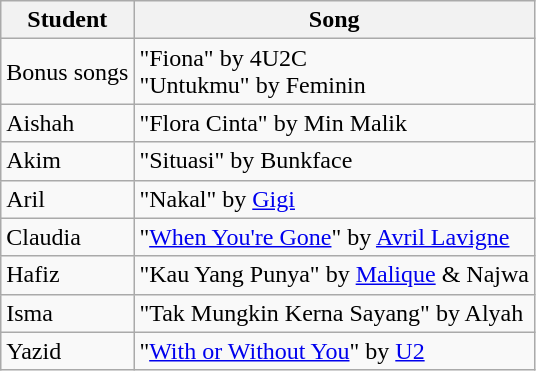<table class="wikitable">
<tr>
<th>Student</th>
<th>Song</th>
</tr>
<tr>
<td>Bonus songs</td>
<td>"Fiona" by 4U2C <br> "Untukmu" by Feminin</td>
</tr>
<tr>
<td>Aishah</td>
<td>"Flora Cinta" by Min Malik</td>
</tr>
<tr>
<td>Akim</td>
<td>"Situasi" by Bunkface</td>
</tr>
<tr>
<td>Aril</td>
<td>"Nakal" by <a href='#'>Gigi</a></td>
</tr>
<tr>
<td>Claudia</td>
<td>"<a href='#'>When You're Gone</a>" by <a href='#'>Avril Lavigne</a></td>
</tr>
<tr>
<td>Hafiz</td>
<td>"Kau Yang Punya" by <a href='#'>Malique</a> & Najwa</td>
</tr>
<tr>
<td>Isma</td>
<td>"Tak Mungkin Kerna Sayang" by Alyah</td>
</tr>
<tr>
<td>Yazid</td>
<td>"<a href='#'>With or Without You</a>" by <a href='#'>U2</a></td>
</tr>
</table>
